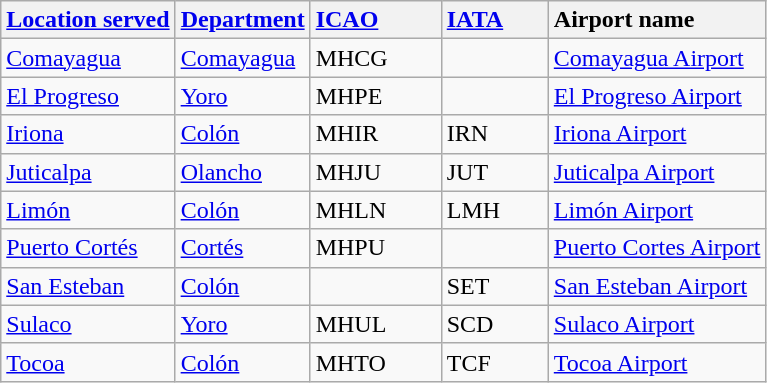<table class="wikitable sortable">
<tr>
<th style="text-align:left;"><a href='#'>Location served</a></th>
<th style="text-align:left;"><a href='#'>Department</a></th>
<th style="text-align:left; width:5em;"><a href='#'>ICAO</a></th>
<th style="text-align:left; width:4em;"><a href='#'>IATA</a></th>
<th style="text-align:left;">Airport name</th>
</tr>
<tr valign=top>
<td><a href='#'>Comayagua</a></td>
<td><a href='#'>Comayagua</a></td>
<td>MHCG</td>
<td></td>
<td><a href='#'>Comayagua Airport</a></td>
</tr>
<tr valign=top>
<td><a href='#'>El Progreso</a></td>
<td><a href='#'>Yoro</a></td>
<td>MHPE</td>
<td></td>
<td><a href='#'>El Progreso Airport</a></td>
</tr>
<tr valign=top>
<td><a href='#'>Iriona</a></td>
<td><a href='#'>Colón</a></td>
<td>MHIR</td>
<td>IRN</td>
<td><a href='#'>Iriona Airport</a></td>
</tr>
<tr valign=top>
<td><a href='#'>Juticalpa</a></td>
<td><a href='#'>Olancho</a></td>
<td>MHJU</td>
<td>JUT</td>
<td><a href='#'>Juticalpa Airport</a></td>
</tr>
<tr valign=top>
<td><a href='#'>Limón</a></td>
<td><a href='#'>Colón</a></td>
<td>MHLN</td>
<td>LMH</td>
<td><a href='#'>Limón Airport</a></td>
</tr>
<tr valign=top>
<td><a href='#'>Puerto Cortés</a></td>
<td><a href='#'>Cortés</a></td>
<td>MHPU</td>
<td></td>
<td><a href='#'>Puerto Cortes Airport</a></td>
</tr>
<tr valign=top>
<td><a href='#'>San Esteban</a></td>
<td><a href='#'>Colón</a></td>
<td></td>
<td>SET</td>
<td><a href='#'>San Esteban Airport</a></td>
</tr>
<tr valign=top>
<td><a href='#'>Sulaco</a></td>
<td><a href='#'>Yoro</a></td>
<td>MHUL</td>
<td>SCD</td>
<td><a href='#'>Sulaco Airport</a></td>
</tr>
<tr valign=top>
<td><a href='#'>Tocoa</a></td>
<td><a href='#'>Colón</a></td>
<td>MHTO</td>
<td>TCF</td>
<td><a href='#'>Tocoa Airport</a></td>
</tr>
</table>
